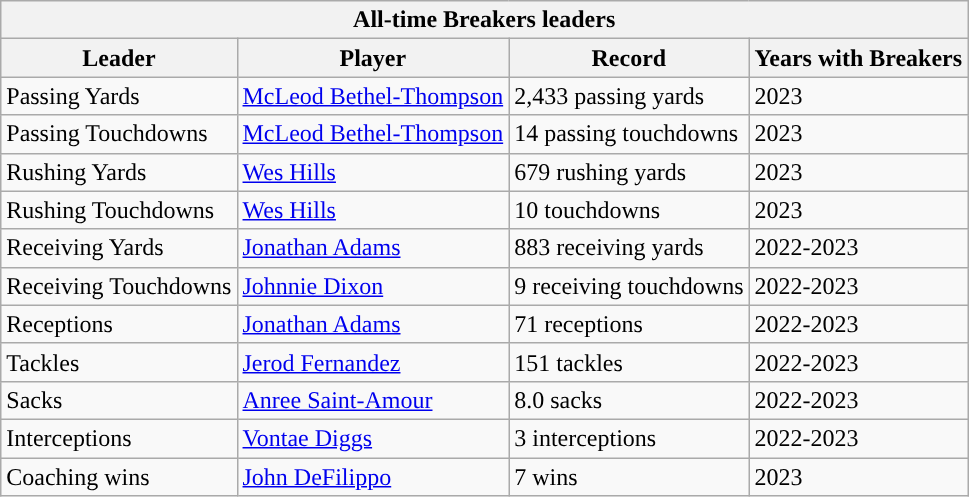<table class="wikitable">
<tr>
<th colspan="5">All-time Breakers leaders</th>
</tr>
<tr>
<th>Leader</th>
<th>Player</th>
<th>Record</th>
<th>Years with Breakers</th>
</tr>
<tr>
<td>Passing Yards</td>
<td><a href='#'>McLeod Bethel-Thompson</a></td>
<td>2,433 passing yards</td>
<td>2023</td>
</tr>
<tr>
<td>Passing Touchdowns</td>
<td><a href='#'>McLeod Bethel-Thompson</a></td>
<td>14 passing touchdowns</td>
<td>2023</td>
</tr>
<tr>
<td>Rushing Yards</td>
<td><a href='#'>Wes Hills</a></td>
<td>679 rushing yards</td>
<td>2023</td>
</tr>
<tr>
<td>Rushing Touchdowns</td>
<td><a href='#'>Wes Hills</a></td>
<td>10 touchdowns</td>
<td>2023</td>
</tr>
<tr>
<td>Receiving Yards</td>
<td><a href='#'>Jonathan Adams</a></td>
<td>883 receiving yards</td>
<td>2022-2023</td>
</tr>
<tr>
<td>Receiving Touchdowns</td>
<td><a href='#'>Johnnie Dixon</a></td>
<td>9 receiving touchdowns</td>
<td>2022-2023</td>
</tr>
<tr>
<td>Receptions</td>
<td><a href='#'>Jonathan Adams</a></td>
<td>71 receptions</td>
<td>2022-2023</td>
</tr>
<tr>
<td>Tackles</td>
<td><a href='#'>Jerod Fernandez</a></td>
<td>151 tackles</td>
<td>2022-2023</td>
</tr>
<tr>
<td>Sacks</td>
<td><a href='#'>Anree Saint-Amour</a></td>
<td>8.0 sacks</td>
<td>2022-2023</td>
</tr>
<tr>
<td>Interceptions</td>
<td><a href='#'>Vontae Diggs</a></td>
<td>3 interceptions</td>
<td>2022-2023</td>
</tr>
<tr>
<td>Coaching wins</td>
<td><a href='#'>John DeFilippo</a></td>
<td>7 wins</td>
<td>2023</td>
</tr>
</table>
